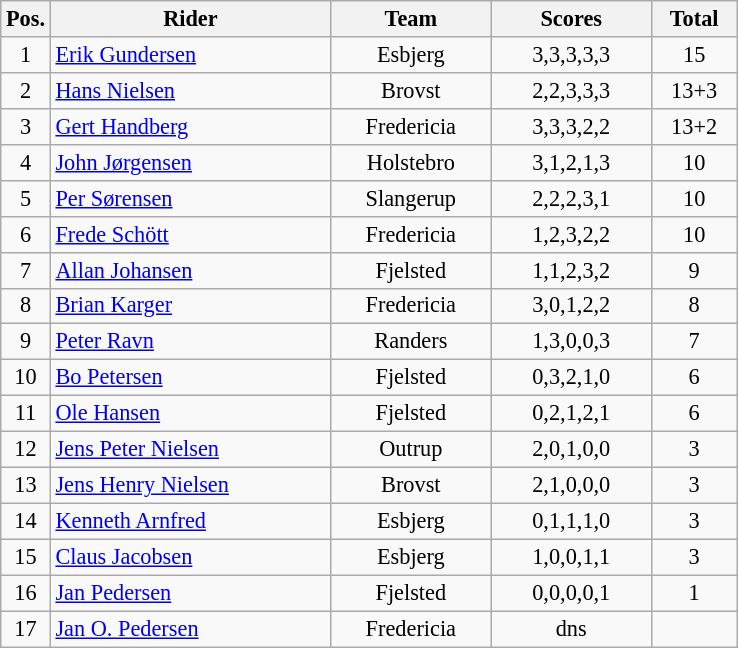<table class=wikitable style="font-size:93%;">
<tr>
<th width=25px>Pos.</th>
<th width=180px>Rider</th>
<th width=100px>Team</th>
<th width=100px>Scores</th>
<th width=50px>Total</th>
</tr>
<tr align=center>
<td>1</td>
<td align=left><a href='#'>Erik Gundersen</a></td>
<td>Esbjerg</td>
<td>3,3,3,3,3</td>
<td>15</td>
</tr>
<tr align=center>
<td>2</td>
<td align=left><a href='#'>Hans Nielsen</a></td>
<td>Brovst</td>
<td>2,2,3,3,3</td>
<td>13+3</td>
</tr>
<tr align=center>
<td>3</td>
<td align=left><a href='#'>Gert Handberg</a></td>
<td>Fredericia</td>
<td>3,3,3,2,2</td>
<td>13+2</td>
</tr>
<tr align=center>
<td>4</td>
<td align=left><a href='#'>John Jørgensen</a></td>
<td>Holstebro</td>
<td>3,1,2,1,3</td>
<td>10</td>
</tr>
<tr align=center>
<td>5</td>
<td align=left><a href='#'>Per Sørensen</a></td>
<td>Slangerup</td>
<td>2,2,2,3,1</td>
<td>10</td>
</tr>
<tr align=center>
<td>6</td>
<td align=left><a href='#'>Frede Schött</a></td>
<td>Fredericia</td>
<td>1,2,3,2,2</td>
<td>10</td>
</tr>
<tr align=center>
<td>7</td>
<td align=left><a href='#'>Allan Johansen</a></td>
<td>Fjelsted</td>
<td>1,1,2,3,2</td>
<td>9</td>
</tr>
<tr align=center>
<td>8</td>
<td align=left><a href='#'>Brian Karger</a></td>
<td>Fredericia</td>
<td>3,0,1,2,2</td>
<td>8</td>
</tr>
<tr align=center>
<td>9</td>
<td align=left><a href='#'>Peter Ravn</a></td>
<td>Randers</td>
<td>1,3,0,0,3</td>
<td>7</td>
</tr>
<tr align=center>
<td>10</td>
<td align=left><a href='#'>Bo Petersen</a></td>
<td>Fjelsted</td>
<td>0,3,2,1,0</td>
<td>6</td>
</tr>
<tr align=center>
<td>11</td>
<td align=left><a href='#'>Ole Hansen</a></td>
<td>Fjelsted</td>
<td>0,2,1,2,1</td>
<td>6</td>
</tr>
<tr align=center>
<td>12</td>
<td align=left><a href='#'>Jens Peter Nielsen</a></td>
<td>Outrup</td>
<td>2,0,1,0,0</td>
<td>3</td>
</tr>
<tr align=center>
<td>13</td>
<td align=left><a href='#'>Jens Henry Nielsen</a></td>
<td>Brovst</td>
<td>2,1,0,0,0</td>
<td>3</td>
</tr>
<tr align=center>
<td>14</td>
<td align=left><a href='#'>Kenneth Arnfred</a></td>
<td>Esbjerg</td>
<td>0,1,1,1,0</td>
<td>3</td>
</tr>
<tr align=center>
<td>15</td>
<td align=left><a href='#'>Claus Jacobsen</a></td>
<td>Esbjerg</td>
<td>1,0,0,1,1</td>
<td>3</td>
</tr>
<tr align=center>
<td>16</td>
<td align=left><a href='#'>Jan Pedersen</a></td>
<td>Fjelsted</td>
<td>0,0,0,0,1</td>
<td>1</td>
</tr>
<tr align=center>
<td>17</td>
<td align=left><a href='#'>Jan O. Pedersen</a></td>
<td>Fredericia</td>
<td>dns</td>
<td></td>
</tr>
</table>
